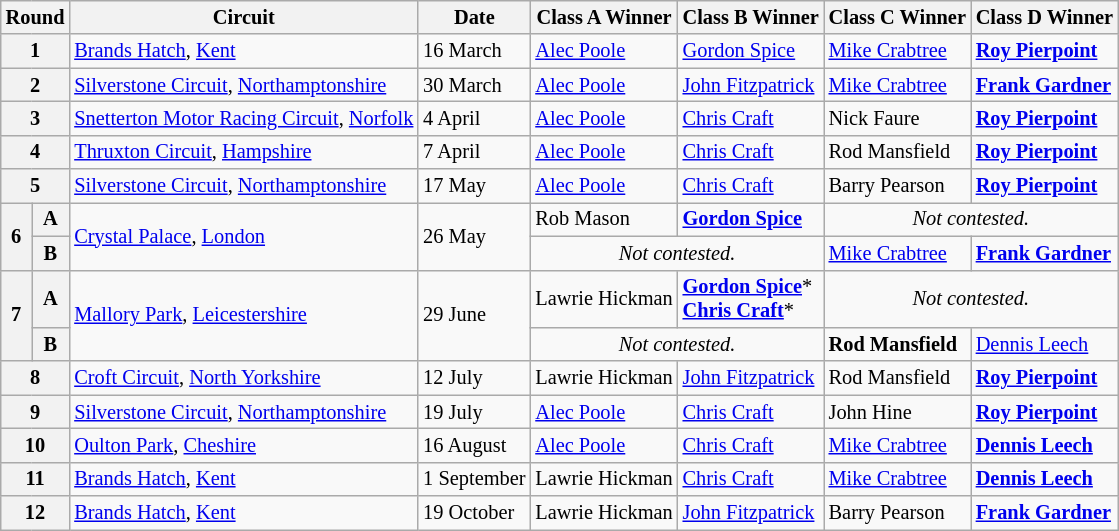<table class="wikitable" style="font-size: 85%;">
<tr>
<th colspan=2>Round</th>
<th>Circuit</th>
<th>Date</th>
<th>Class A Winner</th>
<th>Class B Winner</th>
<th>Class C Winner</th>
<th>Class D Winner</th>
</tr>
<tr>
<th colspan=2>1</th>
<td><a href='#'>Brands Hatch</a>, <a href='#'>Kent</a></td>
<td>16 March</td>
<td> <a href='#'>Alec Poole</a></td>
<td> <a href='#'>Gordon Spice</a></td>
<td> <a href='#'>Mike Crabtree</a></td>
<td> <strong><a href='#'>Roy Pierpoint</a></strong></td>
</tr>
<tr>
<th colspan=2>2</th>
<td><a href='#'>Silverstone Circuit</a>, <a href='#'>Northamptonshire</a></td>
<td>30 March</td>
<td> <a href='#'>Alec Poole</a></td>
<td> <a href='#'>John Fitzpatrick</a></td>
<td> <a href='#'>Mike Crabtree</a></td>
<td> <strong><a href='#'>Frank Gardner</a></strong></td>
</tr>
<tr>
<th colspan=2>3</th>
<td><a href='#'>Snetterton Motor Racing Circuit</a>, <a href='#'>Norfolk</a></td>
<td>4 April</td>
<td> <a href='#'>Alec Poole</a></td>
<td> <a href='#'>Chris Craft</a></td>
<td> Nick Faure</td>
<td> <strong><a href='#'>Roy Pierpoint</a></strong></td>
</tr>
<tr>
<th colspan=2>4</th>
<td><a href='#'>Thruxton Circuit</a>, <a href='#'>Hampshire</a></td>
<td>7 April</td>
<td> <a href='#'>Alec Poole</a></td>
<td> <a href='#'>Chris Craft</a></td>
<td> Rod Mansfield</td>
<td> <strong><a href='#'>Roy Pierpoint</a></strong></td>
</tr>
<tr>
<th colspan=2>5</th>
<td><a href='#'>Silverstone Circuit</a>, <a href='#'>Northamptonshire</a></td>
<td>17 May</td>
<td> <a href='#'>Alec Poole</a></td>
<td> <a href='#'>Chris Craft</a></td>
<td> Barry Pearson</td>
<td> <strong><a href='#'>Roy Pierpoint</a></strong></td>
</tr>
<tr>
<th rowspan=2>6</th>
<th>A</th>
<td rowspan=2><a href='#'>Crystal Palace</a>, <a href='#'>London</a></td>
<td rowspan=2>26 May</td>
<td> Rob Mason</td>
<td> <strong><a href='#'>Gordon Spice</a></strong></td>
<td colspan=2 align=center><em>Not contested.</em></td>
</tr>
<tr>
<th>B</th>
<td colspan=2 align=center><em>Not contested.</em></td>
<td> <a href='#'>Mike Crabtree</a></td>
<td> <strong><a href='#'>Frank Gardner</a></strong></td>
</tr>
<tr>
<th rowspan=2>7</th>
<th>A</th>
<td rowspan=2><a href='#'>Mallory Park</a>, <a href='#'>Leicestershire</a></td>
<td rowspan=2>29 June</td>
<td> Lawrie Hickman</td>
<td> <strong><a href='#'>Gordon Spice</a></strong>*<br> <strong><a href='#'>Chris Craft</a></strong>*</td>
<td colspan=2 align=center><em>Not contested.</em></td>
</tr>
<tr>
<th>B</th>
<td colspan=2 align=center><em>Not contested.</em></td>
<td> <strong>Rod Mansfield</strong></td>
<td> <a href='#'>Dennis Leech</a></td>
</tr>
<tr>
<th colspan=2>8</th>
<td><a href='#'>Croft Circuit</a>, <a href='#'>North Yorkshire</a></td>
<td>12 July</td>
<td> Lawrie Hickman</td>
<td> <a href='#'>John Fitzpatrick</a></td>
<td> Rod Mansfield</td>
<td> <strong><a href='#'>Roy Pierpoint</a></strong></td>
</tr>
<tr>
<th colspan=2>9</th>
<td><a href='#'>Silverstone Circuit</a>, <a href='#'>Northamptonshire</a></td>
<td>19 July</td>
<td> <a href='#'>Alec Poole</a></td>
<td> <a href='#'>Chris Craft</a></td>
<td> John Hine</td>
<td> <strong><a href='#'>Roy Pierpoint</a></strong></td>
</tr>
<tr>
<th colspan=2>10</th>
<td><a href='#'>Oulton Park</a>, <a href='#'>Cheshire</a></td>
<td>16 August</td>
<td> <a href='#'>Alec Poole</a></td>
<td> <a href='#'>Chris Craft</a></td>
<td> <a href='#'>Mike Crabtree</a></td>
<td> <strong><a href='#'>Dennis Leech</a></strong></td>
</tr>
<tr>
<th colspan=2>11</th>
<td><a href='#'>Brands Hatch</a>, <a href='#'>Kent</a></td>
<td>1 September</td>
<td> Lawrie Hickman</td>
<td> <a href='#'>Chris Craft</a></td>
<td> <a href='#'>Mike Crabtree</a></td>
<td> <strong><a href='#'>Dennis Leech</a></strong></td>
</tr>
<tr>
<th colspan=2>12</th>
<td><a href='#'>Brands Hatch</a>, <a href='#'>Kent</a></td>
<td>19 October</td>
<td> Lawrie Hickman</td>
<td> <a href='#'>John Fitzpatrick</a></td>
<td> Barry Pearson</td>
<td> <strong><a href='#'>Frank Gardner</a></strong></td>
</tr>
</table>
